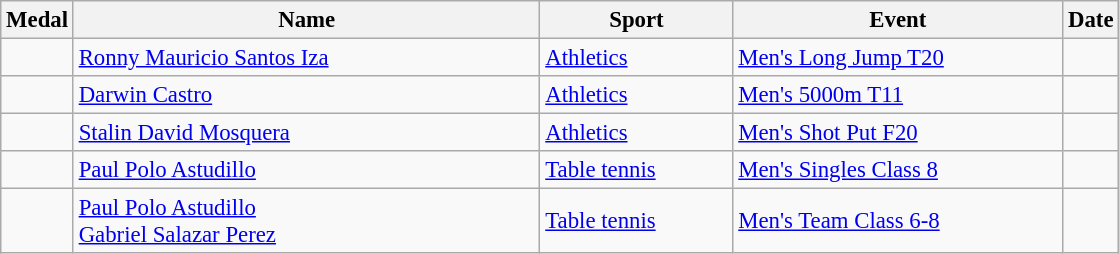<table class="wikitable sortable"  style="font-size:95%">
<tr>
<th>Medal</th>
<th style="width:20em">Name</th>
<th style="width:8em">Sport</th>
<th style="width:14em">Event</th>
<th>Date</th>
</tr>
<tr>
<td></td>
<td><a href='#'>Ronny Mauricio Santos Iza</a></td>
<td><a href='#'>Athletics</a></td>
<td><a href='#'>Men's Long Jump T20</a></td>
<td></td>
</tr>
<tr>
<td></td>
<td><a href='#'>Darwin Castro</a></td>
<td><a href='#'>Athletics</a></td>
<td><a href='#'>Men's 5000m T11</a></td>
<td></td>
</tr>
<tr>
<td></td>
<td><a href='#'>Stalin David Mosquera</a></td>
<td><a href='#'>Athletics</a></td>
<td><a href='#'>Men's Shot Put F20</a></td>
<td></td>
</tr>
<tr>
<td></td>
<td><a href='#'>Paul Polo Astudillo</a></td>
<td><a href='#'>Table tennis</a></td>
<td><a href='#'>Men's Singles Class 8</a></td>
<td></td>
</tr>
<tr>
<td></td>
<td><a href='#'>Paul Polo Astudillo</a> <br> <a href='#'>Gabriel Salazar Perez</a></td>
<td><a href='#'>Table tennis</a></td>
<td><a href='#'>Men's Team Class 6-8</a></td>
<td></td>
</tr>
</table>
